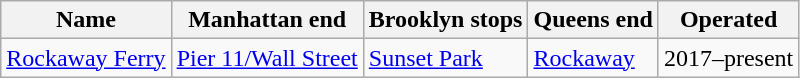<table class="wikitable">
<tr>
<th>Name</th>
<th>Manhattan end</th>
<th>Brooklyn stops</th>
<th>Queens end</th>
<th>Operated</th>
</tr>
<tr>
<td><a href='#'>Rockaway Ferry</a></td>
<td><a href='#'>Pier 11/Wall Street</a></td>
<td><a href='#'>Sunset Park</a></td>
<td><a href='#'>Rockaway</a></td>
<td>2017–present</td>
</tr>
</table>
